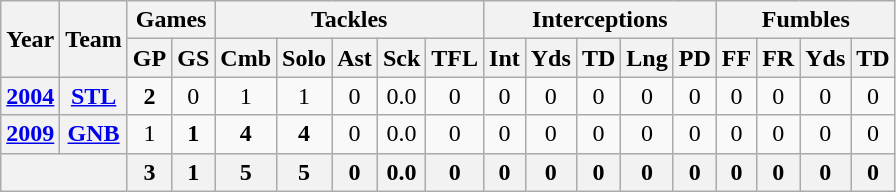<table class="wikitable" style="text-align:center">
<tr>
<th rowspan="2">Year</th>
<th rowspan="2">Team</th>
<th colspan="2">Games</th>
<th colspan="5">Tackles</th>
<th colspan="5">Interceptions</th>
<th colspan="4">Fumbles</th>
</tr>
<tr>
<th>GP</th>
<th>GS</th>
<th>Cmb</th>
<th>Solo</th>
<th>Ast</th>
<th>Sck</th>
<th>TFL</th>
<th>Int</th>
<th>Yds</th>
<th>TD</th>
<th>Lng</th>
<th>PD</th>
<th>FF</th>
<th>FR</th>
<th>Yds</th>
<th>TD</th>
</tr>
<tr>
<th><a href='#'>2004</a></th>
<th><a href='#'>STL</a></th>
<td><strong>2</strong></td>
<td>0</td>
<td>1</td>
<td>1</td>
<td>0</td>
<td>0.0</td>
<td>0</td>
<td>0</td>
<td>0</td>
<td>0</td>
<td>0</td>
<td>0</td>
<td>0</td>
<td>0</td>
<td>0</td>
<td>0</td>
</tr>
<tr>
<th><a href='#'>2009</a></th>
<th><a href='#'>GNB</a></th>
<td>1</td>
<td><strong>1</strong></td>
<td><strong>4</strong></td>
<td><strong>4</strong></td>
<td>0</td>
<td>0.0</td>
<td>0</td>
<td>0</td>
<td>0</td>
<td>0</td>
<td>0</td>
<td>0</td>
<td>0</td>
<td>0</td>
<td>0</td>
<td>0</td>
</tr>
<tr>
<th colspan="2"></th>
<th>3</th>
<th>1</th>
<th>5</th>
<th>5</th>
<th>0</th>
<th>0.0</th>
<th>0</th>
<th>0</th>
<th>0</th>
<th>0</th>
<th>0</th>
<th>0</th>
<th>0</th>
<th>0</th>
<th>0</th>
<th>0</th>
</tr>
</table>
